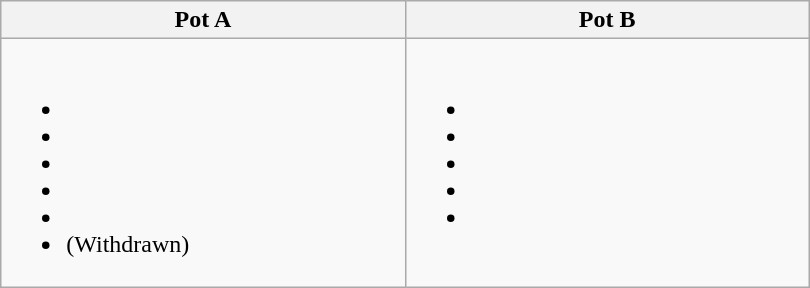<table class="wikitable">
<tr>
<th width=24%>Pot A</th>
<th width=24%>Pot B</th>
</tr>
<tr style="vertical-align:top;">
<td><br><ul><li></li><li></li><li></li><li></li><li></li><li> (Withdrawn)</li></ul></td>
<td><br><ul><li></li><li></li><li></li><li></li><li></li></ul></td>
</tr>
</table>
